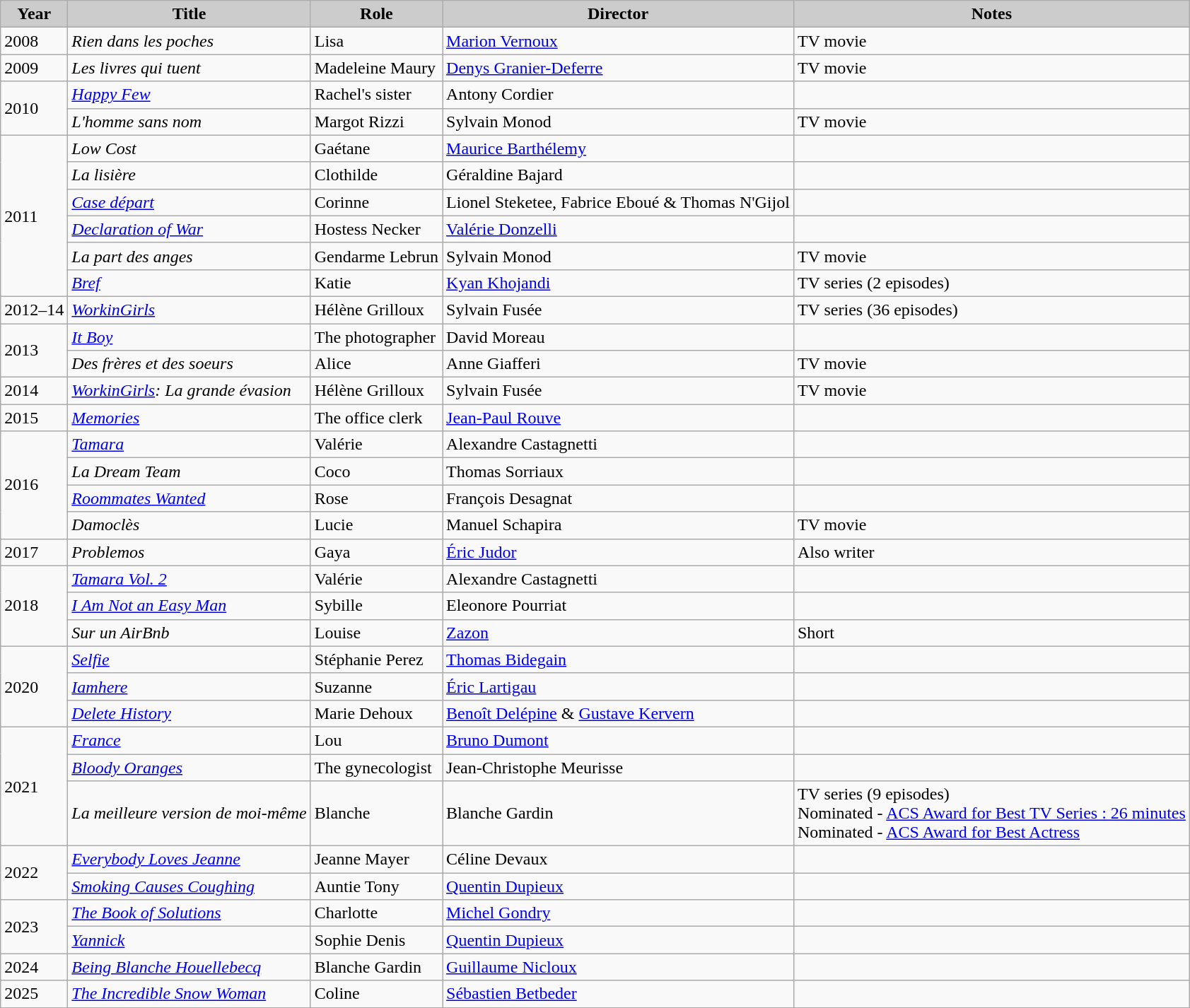<table class="wikitable">
<tr>
<th style="background: #CCCCCC;">Year</th>
<th style="background: #CCCCCC;">Title</th>
<th style="background: #CCCCCC;">Role</th>
<th style="background: #CCCCCC;">Director</th>
<th style="background: #CCCCCC;">Notes</th>
</tr>
<tr>
<td>2008</td>
<td><em>Rien dans les poches</em></td>
<td>Lisa</td>
<td><a href='#'>Marion Vernoux</a></td>
<td>TV movie</td>
</tr>
<tr>
<td>2009</td>
<td><em>Les livres qui tuent</em></td>
<td>Madeleine Maury</td>
<td><a href='#'>Denys Granier-Deferre</a></td>
<td>TV movie</td>
</tr>
<tr>
<td rowspan=2>2010</td>
<td><em><a href='#'>Happy Few</a></em></td>
<td>Rachel's sister</td>
<td>Antony Cordier</td>
<td></td>
</tr>
<tr>
<td><em>L'homme sans nom</em></td>
<td>Margot Rizzi</td>
<td>Sylvain Monod</td>
<td>TV movie</td>
</tr>
<tr>
<td rowspan=6>2011</td>
<td><em>Low Cost</em></td>
<td>Gaétane</td>
<td><a href='#'>Maurice Barthélemy</a></td>
<td></td>
</tr>
<tr>
<td><em>La lisière</em></td>
<td>Clothilde</td>
<td>Géraldine Bajard</td>
<td></td>
</tr>
<tr>
<td><em><a href='#'>Case départ</a></em></td>
<td>Corinne</td>
<td>Lionel Steketee, Fabrice Eboué & Thomas N'Gijol</td>
<td></td>
</tr>
<tr>
<td><em><a href='#'>Declaration of War</a></em></td>
<td>Hostess Necker</td>
<td><a href='#'>Valérie Donzelli</a></td>
<td></td>
</tr>
<tr>
<td><em>La part des anges</em></td>
<td>Gendarme Lebrun</td>
<td>Sylvain Monod</td>
<td>TV movie</td>
</tr>
<tr>
<td><em><a href='#'>Bref</a></em></td>
<td>Katie</td>
<td><a href='#'>Kyan Khojandi</a></td>
<td>TV series (2 episodes)</td>
</tr>
<tr>
<td>2012–14</td>
<td><em><a href='#'>WorkinGirls</a></em></td>
<td>Hélène Grilloux</td>
<td>Sylvain Fusée</td>
<td>TV series (36 episodes)</td>
</tr>
<tr>
<td rowspan=2>2013</td>
<td><em><a href='#'>It Boy</a></em></td>
<td>The photographer</td>
<td>David Moreau</td>
<td></td>
</tr>
<tr>
<td><em>Des frères et des soeurs</em></td>
<td>Alice</td>
<td>Anne Giafferi</td>
<td>TV movie</td>
</tr>
<tr>
<td>2014</td>
<td><em><a href='#'>WorkinGirls</a>: La grande évasion</em></td>
<td>Hélène Grilloux</td>
<td>Sylvain Fusée</td>
<td>TV movie</td>
</tr>
<tr>
<td>2015</td>
<td><em><a href='#'>Memories</a></em></td>
<td>The office clerk</td>
<td><a href='#'>Jean-Paul Rouve</a></td>
<td></td>
</tr>
<tr>
<td rowspan=4>2016</td>
<td><em><a href='#'>Tamara</a></em></td>
<td>Valérie</td>
<td>Alexandre Castagnetti</td>
<td></td>
</tr>
<tr>
<td><em>La Dream Team</em></td>
<td>Coco</td>
<td>Thomas Sorriaux</td>
<td></td>
</tr>
<tr>
<td><em><a href='#'>Roommates Wanted</a></em></td>
<td>Rose</td>
<td>François Desagnat</td>
<td></td>
</tr>
<tr>
<td><em>Damoclès</em></td>
<td>Lucie</td>
<td>Manuel Schapira</td>
<td>TV movie</td>
</tr>
<tr>
<td>2017</td>
<td><em>Problemos</em></td>
<td>Gaya</td>
<td><a href='#'>Éric Judor</a></td>
<td>Also writer</td>
</tr>
<tr>
<td rowspan=3>2018</td>
<td><em><a href='#'>Tamara Vol. 2</a></em></td>
<td>Valérie</td>
<td>Alexandre Castagnetti</td>
<td></td>
</tr>
<tr>
<td><em><a href='#'>I Am Not an Easy Man</a></em></td>
<td>Sybille</td>
<td>Eleonore Pourriat</td>
<td></td>
</tr>
<tr>
<td><em>Sur un AirBnb</em></td>
<td>Louise</td>
<td><a href='#'>Zazon</a></td>
<td>Short</td>
</tr>
<tr>
<td rowspan=3>2020</td>
<td><em><a href='#'>Selfie</a></em></td>
<td>Stéphanie Perez</td>
<td><a href='#'>Thomas Bidegain</a></td>
<td></td>
</tr>
<tr>
<td><em><a href='#'>Iamhere</a></em></td>
<td>Suzanne</td>
<td><a href='#'>Éric Lartigau</a></td>
<td></td>
</tr>
<tr>
<td><em><a href='#'>Delete History</a></em></td>
<td>Marie Dehoux</td>
<td><a href='#'>Benoît Delépine</a> & <a href='#'>Gustave Kervern</a></td>
<td></td>
</tr>
<tr>
<td rowspan=3>2021</td>
<td><em><a href='#'>France</a></em></td>
<td>Lou</td>
<td><a href='#'>Bruno Dumont</a></td>
<td></td>
</tr>
<tr>
<td><em><a href='#'>Bloody Oranges</a></em></td>
<td>The gynecologist</td>
<td>Jean-Christophe Meurisse</td>
<td></td>
</tr>
<tr>
<td><em>La meilleure version de moi-même</em></td>
<td>Blanche</td>
<td>Blanche Gardin</td>
<td>TV series (9 episodes)<br>Nominated - <a href='#'>ACS Award for Best TV Series : 26 minutes</a><br>Nominated - <a href='#'>ACS Award for Best Actress</a></td>
</tr>
<tr>
<td rowspan=2>2022</td>
<td><em><a href='#'>Everybody Loves Jeanne</a></em></td>
<td>Jeanne Mayer</td>
<td>Céline Devaux</td>
<td></td>
</tr>
<tr>
<td><em><a href='#'>Smoking Causes Coughing</a></em></td>
<td>Auntie Tony</td>
<td><a href='#'>Quentin Dupieux</a></td>
<td></td>
</tr>
<tr>
<td rowspan="2">2023</td>
<td><em><a href='#'>The Book of Solutions</a></em></td>
<td>Charlotte</td>
<td><a href='#'>Michel Gondry</a></td>
<td></td>
</tr>
<tr>
<td><em><a href='#'>Yannick</a></em></td>
<td>Sophie Denis</td>
<td><a href='#'>Quentin Dupieux</a></td>
<td></td>
</tr>
<tr>
<td>2024</td>
<td><em><a href='#'>Being Blanche Houellebecq</a></em></td>
<td>Blanche Gardin</td>
<td><a href='#'>Guillaume Nicloux</a></td>
<td></td>
</tr>
<tr>
<td>2025</td>
<td><em><a href='#'>The Incredible Snow Woman</a></em></td>
<td>Coline</td>
<td><a href='#'>Sébastien Betbeder</a></td>
<td></td>
</tr>
<tr>
</tr>
</table>
